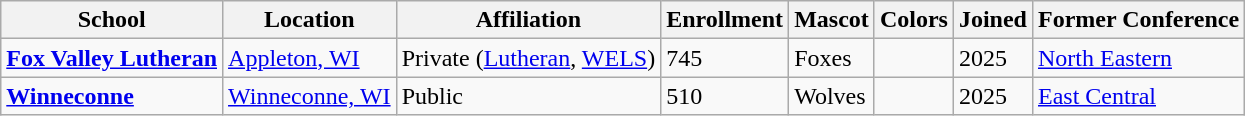<table class="wikitable sortable">
<tr>
<th>School</th>
<th>Location</th>
<th>Affiliation</th>
<th>Enrollment</th>
<th>Mascot</th>
<th>Colors</th>
<th>Joined</th>
<th>Former Conference</th>
</tr>
<tr>
<td><a href='#'><strong>Fox Valley Lutheran</strong></a></td>
<td><a href='#'>Appleton, WI</a></td>
<td>Private (<a href='#'>Lutheran</a>, <a href='#'>WELS</a>)</td>
<td>745</td>
<td>Foxes</td>
<td> </td>
<td>2025</td>
<td><a href='#'>North Eastern</a></td>
</tr>
<tr>
<td><a href='#'><strong>Winneconne</strong></a></td>
<td><a href='#'>Winneconne, WI</a></td>
<td>Public</td>
<td>510</td>
<td>Wolves</td>
<td> </td>
<td>2025</td>
<td><a href='#'>East Central</a></td>
</tr>
</table>
